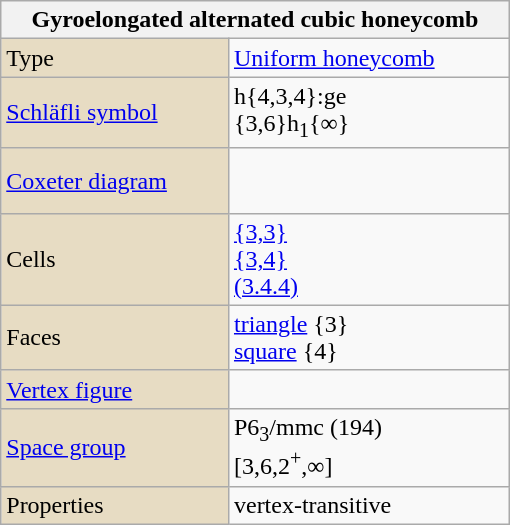<table class="wikitable" align="right" style="margin-left:10px" width="340">
<tr>
<th bgcolor=#e7dcc3 colspan=2>Gyroelongated alternated cubic honeycomb<br></th>
</tr>
<tr>
<td bgcolor=#e7dcc3>Type</td>
<td><a href='#'>Uniform honeycomb</a></td>
</tr>
<tr>
<td bgcolor=#e7dcc3><a href='#'>Schläfli symbol</a></td>
<td>h{4,3,4}:ge<br>{3,6}h<sub>1</sub>{∞}</td>
</tr>
<tr>
<td bgcolor=#e7dcc3><a href='#'>Coxeter diagram</a></td>
<td><br><br></td>
</tr>
<tr>
<td bgcolor=#e7dcc3>Cells</td>
<td><a href='#'>{3,3}</a> <br><a href='#'>{3,4}</a> <br><a href='#'>(3.4.4)</a> </td>
</tr>
<tr>
<td bgcolor=#e7dcc3>Faces</td>
<td><a href='#'>triangle</a> {3}<br><a href='#'>square</a> {4}</td>
</tr>
<tr>
<td bgcolor=#e7dcc3><a href='#'>Vertex figure</a></td>
<td></td>
</tr>
<tr>
<td bgcolor=#e7dcc3><a href='#'>Space group</a></td>
<td>P6<sub>3</sub>/mmc (194)<br>[3,6,2<sup>+</sup>,∞]</td>
</tr>
<tr>
<td bgcolor=#e7dcc3>Properties</td>
<td>vertex-transitive</td>
</tr>
</table>
